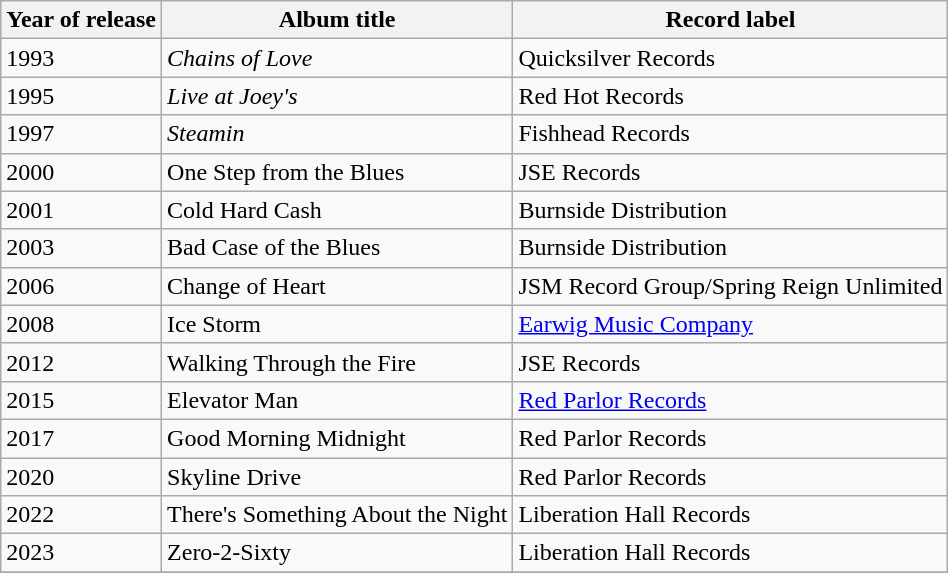<table class="wikitable sortable">
<tr>
<th>Year of release</th>
<th>Album title</th>
<th>Record label</th>
</tr>
<tr>
<td>1993</td>
<td><em>Chains of Love</em></td>
<td>Quicksilver Records</td>
</tr>
<tr>
<td>1995</td>
<td><em>Live at Joey's</em></td>
<td>Red Hot Records</td>
</tr>
<tr>
<td>1997</td>
<td><em>Steamin<strong></td>
<td>Fishhead Records</td>
</tr>
<tr>
<td>2000</td>
<td></em>One Step from the Blues<em></td>
<td>JSE Records</td>
</tr>
<tr>
<td>2001</td>
<td></em>Cold Hard Cash<em></td>
<td>Burnside Distribution</td>
</tr>
<tr>
<td>2003</td>
<td></em>Bad Case of the Blues<em></td>
<td>Burnside Distribution</td>
</tr>
<tr>
<td>2006</td>
<td></em>Change of Heart<em></td>
<td>JSM Record Group/Spring Reign Unlimited</td>
</tr>
<tr>
<td>2008</td>
<td></em>Ice Storm<em></td>
<td><a href='#'>Earwig Music Company</a></td>
</tr>
<tr>
<td>2012</td>
<td></em>Walking Through the Fire<em></td>
<td>JSE Records</td>
</tr>
<tr>
<td>2015</td>
<td></em>Elevator Man<em></td>
<td><a href='#'>Red Parlor Records</a></td>
</tr>
<tr>
<td>2017</td>
<td></em>Good Morning Midnight<em></td>
<td>Red Parlor Records</td>
</tr>
<tr>
<td>2020</td>
<td></em>Skyline Drive<em></td>
<td>Red Parlor Records</td>
</tr>
<tr>
<td>2022</td>
<td></em>There's Something About the Night<em></td>
<td>Liberation Hall Records</td>
</tr>
<tr>
<td>2023</td>
<td></em>Zero-2-Sixty<em></td>
<td>Liberation Hall Records</td>
</tr>
<tr>
</tr>
</table>
